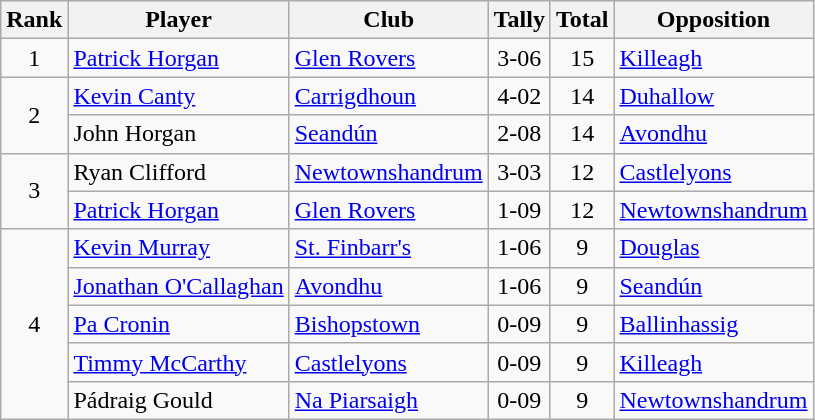<table class="wikitable">
<tr>
<th>Rank</th>
<th>Player</th>
<th>Club</th>
<th>Tally</th>
<th>Total</th>
<th>Opposition</th>
</tr>
<tr>
<td rowspan="1" style="text-align:center;">1</td>
<td><a href='#'>Patrick Horgan</a></td>
<td><a href='#'>Glen Rovers</a></td>
<td align=center>3-06</td>
<td align=center>15</td>
<td><a href='#'>Killeagh</a></td>
</tr>
<tr>
<td rowspan="2" style="text-align:center;">2</td>
<td><a href='#'>Kevin Canty</a></td>
<td><a href='#'>Carrigdhoun</a></td>
<td align=center>4-02</td>
<td align=center>14</td>
<td><a href='#'>Duhallow</a></td>
</tr>
<tr>
<td>John Horgan</td>
<td><a href='#'>Seandún</a></td>
<td align=center>2-08</td>
<td align=center>14</td>
<td><a href='#'>Avondhu</a></td>
</tr>
<tr>
<td rowspan="2" style="text-align:center;">3</td>
<td>Ryan Clifford</td>
<td><a href='#'>Newtownshandrum</a></td>
<td align=center>3-03</td>
<td align=center>12</td>
<td><a href='#'>Castlelyons</a></td>
</tr>
<tr>
<td><a href='#'>Patrick Horgan</a></td>
<td><a href='#'>Glen Rovers</a></td>
<td align=center>1-09</td>
<td align=center>12</td>
<td><a href='#'>Newtownshandrum</a></td>
</tr>
<tr>
<td rowspan="5" style="text-align:center;">4</td>
<td><a href='#'>Kevin Murray</a></td>
<td><a href='#'>St. Finbarr's</a></td>
<td align=center>1-06</td>
<td align=center>9</td>
<td><a href='#'>Douglas</a></td>
</tr>
<tr>
<td><a href='#'>Jonathan O'Callaghan</a></td>
<td><a href='#'>Avondhu</a></td>
<td align=center>1-06</td>
<td align=center>9</td>
<td><a href='#'>Seandún</a></td>
</tr>
<tr>
<td><a href='#'>Pa Cronin</a></td>
<td><a href='#'>Bishopstown</a></td>
<td align=center>0-09</td>
<td align=center>9</td>
<td><a href='#'>Ballinhassig</a></td>
</tr>
<tr>
<td><a href='#'>Timmy McCarthy</a></td>
<td><a href='#'>Castlelyons</a></td>
<td align=center>0-09</td>
<td align=center>9</td>
<td><a href='#'>Killeagh</a></td>
</tr>
<tr>
<td>Pádraig Gould</td>
<td><a href='#'>Na Piarsaigh</a></td>
<td align=center>0-09</td>
<td align=center>9</td>
<td><a href='#'>Newtownshandrum</a></td>
</tr>
</table>
